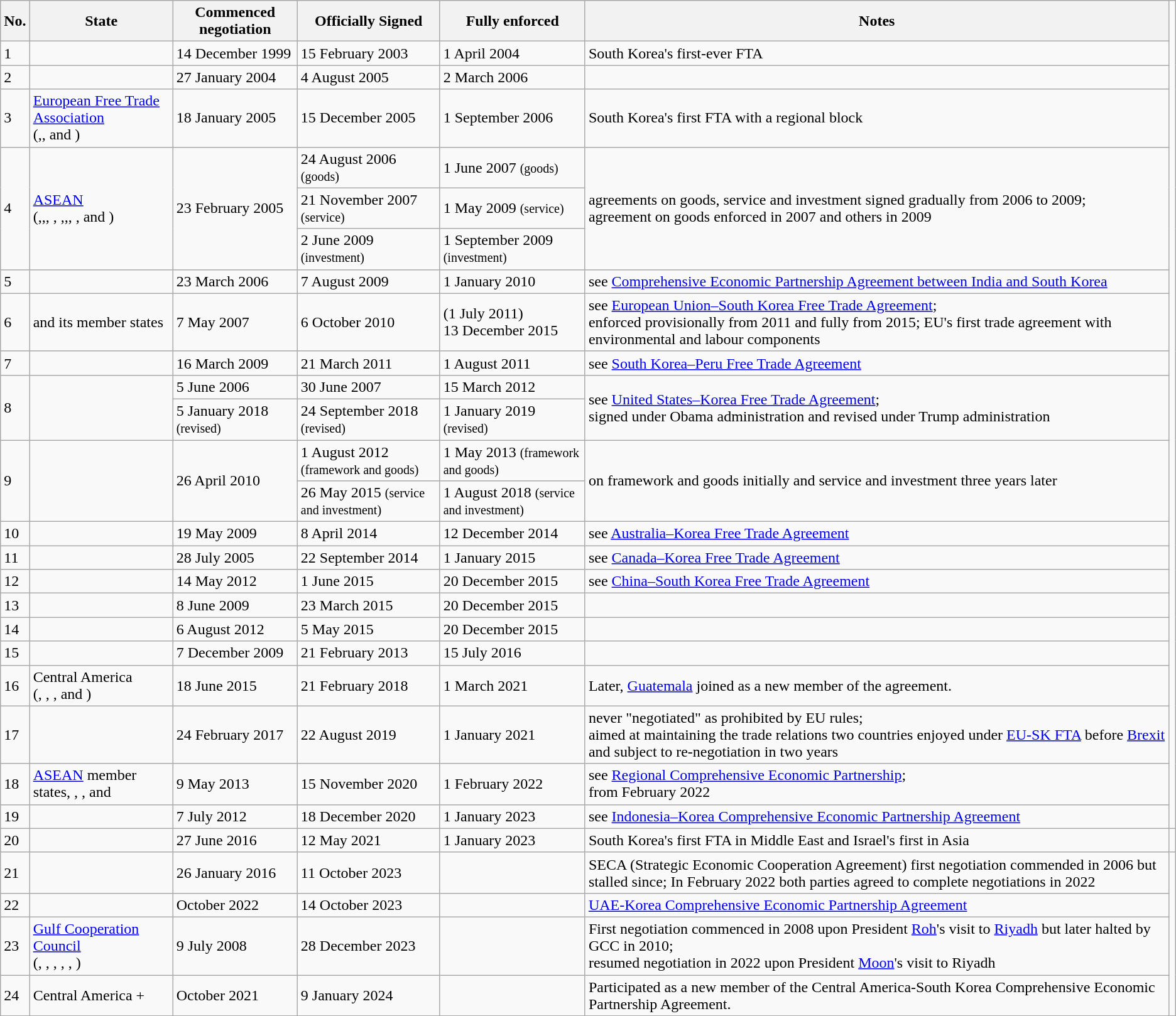<table class="wikitable">
<tr>
<th>No.</th>
<th>State</th>
<th>Commenced negotiation</th>
<th>Officially Signed</th>
<th>Fully enforced</th>
<th>Notes</th>
</tr>
<tr>
<td>1</td>
<td></td>
<td>14 December 1999</td>
<td>15 February 2003</td>
<td>1 April 2004</td>
<td>South Korea's first-ever FTA</td>
</tr>
<tr>
<td>2</td>
<td></td>
<td>27 January 2004</td>
<td>4 August 2005</td>
<td>2 March 2006</td>
<td></td>
</tr>
<tr>
<td>3</td>
<td><a href='#'>European Free Trade Association</a><br>(,, and )</td>
<td>18 January 2005</td>
<td>15 December 2005</td>
<td>1 September 2006</td>
<td>South Korea's first FTA with a regional block</td>
</tr>
<tr>
<td rowspan=3>4</td>
<td rowspan=3><a href='#'>ASEAN</a><br>(,,, , ,,, ,  and )</td>
<td rowspan=3>23 February 2005</td>
<td>24 August 2006 <small>(goods)</small></td>
<td>1 June 2007 <small>(goods)</small></td>
<td rowspan=3>agreements on goods, service and investment signed gradually from 2006 to 2009;<br>agreement on goods enforced in 2007 and others in 2009</td>
</tr>
<tr>
<td>21 November 2007 <small>(service)</small></td>
<td>1 May 2009 <small>(service)</small></td>
</tr>
<tr>
<td>2 June 2009 <small>(investment)</small></td>
<td>1 September 2009 <small>(investment)</small></td>
</tr>
<tr>
<td>5</td>
<td></td>
<td>23 March 2006</td>
<td>7 August 2009</td>
<td>1 January 2010</td>
<td>see <a href='#'>Comprehensive Economic Partnership Agreement between India and South Korea</a></td>
</tr>
<tr>
<td>6</td>
<td> and its member states</td>
<td>7 May 2007</td>
<td>6 October 2010</td>
<td>(1 July 2011)<br>13 December 2015</td>
<td>see <a href='#'>European Union–South Korea Free Trade Agreement</a>;<br>enforced provisionally from 2011 and fully from 2015;
EU's first trade agreement with environmental and labour components</td>
</tr>
<tr>
<td>7</td>
<td></td>
<td>16 March 2009</td>
<td>21 March 2011</td>
<td>1 August 2011</td>
<td>see <a href='#'>South Korea–Peru Free Trade Agreement</a></td>
</tr>
<tr>
<td rowspan=2>8</td>
<td rowspan=2></td>
<td>5 June 2006</td>
<td>30 June 2007</td>
<td>15 March 2012</td>
<td rowspan=2>see <a href='#'>United States–Korea Free Trade Agreement</a>;<br>signed under Obama administration and revised under Trump administration</td>
</tr>
<tr>
<td>5 January 2018 <small>(revised)</small></td>
<td>24 September 2018 <small>(revised)</small></td>
<td>1 January 2019 <small>(revised)</small></td>
</tr>
<tr>
<td rowspan=2>9</td>
<td rowspan=2></td>
<td rowspan=2>26 April 2010</td>
<td>1 August 2012 <small>(framework and goods)</small></td>
<td>1 May 2013 <small>(framework and goods)</small></td>
<td rowspan=2>on framework and goods initially and service and investment three years later</td>
</tr>
<tr>
<td>26 May 2015 <small>(service and investment)</small></td>
<td>1 August 2018 <small>(service and investment)</small></td>
</tr>
<tr>
<td>10</td>
<td></td>
<td>19 May 2009</td>
<td>8 April 2014</td>
<td>12 December 2014</td>
<td>see <a href='#'>Australia–Korea Free Trade Agreement</a></td>
</tr>
<tr>
<td>11</td>
<td></td>
<td>28 July 2005</td>
<td>22 September 2014</td>
<td>1 January 2015</td>
<td>see <a href='#'>Canada–Korea Free Trade Agreement</a></td>
</tr>
<tr>
<td>12</td>
<td></td>
<td>14 May 2012</td>
<td>1 June 2015</td>
<td>20 December 2015</td>
<td>see <a href='#'>China–South Korea Free Trade Agreement</a></td>
</tr>
<tr>
<td>13</td>
<td></td>
<td>8 June 2009</td>
<td>23 March 2015</td>
<td>20 December 2015</td>
<td></td>
</tr>
<tr>
<td>14</td>
<td></td>
<td>6 August 2012</td>
<td>5 May 2015</td>
<td>20 December 2015</td>
<td></td>
</tr>
<tr>
<td>15</td>
<td></td>
<td>7 December 2009</td>
<td>21 February 2013</td>
<td>15 July 2016</td>
<td></td>
</tr>
<tr>
<td>16</td>
<td>Central America<br>(, , ,  and )</td>
<td>18 June 2015</td>
<td>21 February 2018</td>
<td>1 March 2021</td>
<td>Later, <a href='#'>Guatemala</a> joined as a new member of the agreement.</td>
</tr>
<tr>
<td>17</td>
<td></td>
<td>24 February 2017</td>
<td>22 August 2019</td>
<td>1 January 2021</td>
<td>never "negotiated" as prohibited by EU rules;<br>aimed at maintaining the trade relations two countries enjoyed under <a href='#'>EU-SK FTA</a> before <a href='#'>Brexit</a> and subject to re-negotiation in two years</td>
</tr>
<tr>
<td>18</td>
<td><a href='#'>ASEAN</a> member states, , ,  and </td>
<td>9 May 2013</td>
<td>15 November 2020</td>
<td>1 February 2022</td>
<td>see <a href='#'>Regional Comprehensive Economic Partnership</a>;<br>from February 2022</td>
</tr>
<tr>
<td>19</td>
<td></td>
<td>7 July 2012</td>
<td>18 December 2020</td>
<td>1 January 2023 </td>
<td>see <a href='#'>Indonesia–Korea Comprehensive Economic Partnership Agreement</a></td>
</tr>
<tr>
<td>20</td>
<td></td>
<td>27 June 2016</td>
<td>12 May 2021</td>
<td>1 January 2023</td>
<td>South Korea's first FTA in Middle East and Israel's first in Asia</td>
<td></td>
</tr>
<tr>
<td>21</td>
<td></td>
<td>26 January 2016</td>
<td>11 October 2023</td>
<td></td>
<td>SECA (Strategic Economic Cooperation Agreement) first negotiation commended in 2006 but stalled since; In February 2022 both parties agreed to complete negotiations in 2022</td>
</tr>
<tr>
<td>22</td>
<td></td>
<td>October 2022</td>
<td>14 October 2023</td>
<td></td>
<td><a href='#'>UAE-Korea Comprehensive Economic Partnership Agreement</a></td>
</tr>
<tr>
<td>23</td>
<td><a href='#'>Gulf Cooperation Council</a><br>(, , , , , )</td>
<td>9 July 2008</td>
<td>28 December 2023</td>
<td></td>
<td>First negotiation commenced in 2008 upon President <a href='#'>Roh</a>'s visit to <a href='#'>Riyadh</a> but later halted by GCC in 2010;<br>resumed negotiation in 2022 upon President <a href='#'>Moon</a>'s visit to Riyadh</td>
</tr>
<tr>
<td>24</td>
<td>Central America +<br></td>
<td>October 2021</td>
<td>9 January 2024</td>
<td></td>
<td>Participated as a new member of the Central America-South Korea Comprehensive Economic Partnership Agreement.</td>
</tr>
</table>
